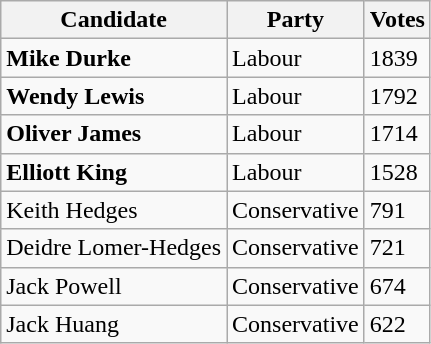<table class="wikitable">
<tr>
<th>Candidate</th>
<th>Party</th>
<th>Votes</th>
</tr>
<tr>
<td><strong>Mike Durke</strong></td>
<td>Labour</td>
<td>1839</td>
</tr>
<tr>
<td><strong>Wendy Lewis</strong></td>
<td>Labour</td>
<td>1792</td>
</tr>
<tr>
<td><strong>Oliver James</strong></td>
<td>Labour</td>
<td>1714</td>
</tr>
<tr>
<td><strong>Elliott King</strong></td>
<td>Labour</td>
<td>1528</td>
</tr>
<tr>
<td>Keith Hedges</td>
<td>Conservative</td>
<td>791</td>
</tr>
<tr>
<td>Deidre Lomer-Hedges</td>
<td>Conservative</td>
<td>721</td>
</tr>
<tr>
<td>Jack Powell</td>
<td>Conservative</td>
<td>674</td>
</tr>
<tr>
<td>Jack Huang</td>
<td>Conservative</td>
<td>622</td>
</tr>
</table>
